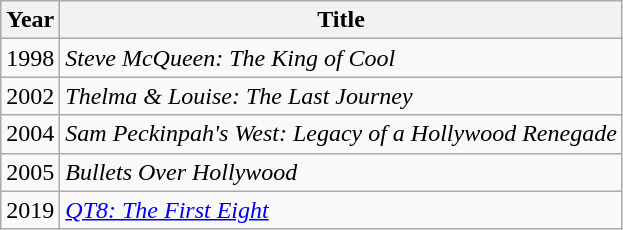<table class="wikitable sortable">
<tr>
<th>Year</th>
<th>Title</th>
</tr>
<tr>
<td>1998</td>
<td><em>Steve McQueen: The King of Cool</em></td>
</tr>
<tr>
<td>2002</td>
<td><em>Thelma & Louise: The Last Journey</em></td>
</tr>
<tr>
<td>2004</td>
<td><em>Sam Peckinpah's West: Legacy of a Hollywood Renegade</em></td>
</tr>
<tr>
<td>2005</td>
<td><em>Bullets Over Hollywood</em></td>
</tr>
<tr>
<td>2019</td>
<td><em><a href='#'>QT8: The First Eight</a></em></td>
</tr>
</table>
